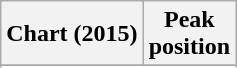<table class="wikitable">
<tr>
<th>Chart (2015)</th>
<th>Peak<br>position</th>
</tr>
<tr>
</tr>
<tr>
</tr>
<tr>
</tr>
<tr>
</tr>
<tr>
</tr>
</table>
